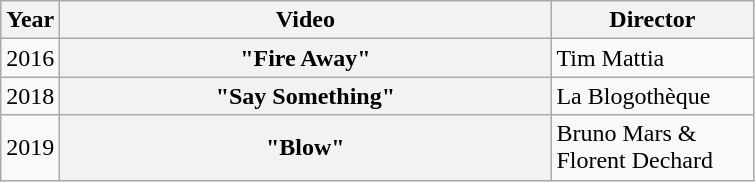<table class="wikitable plainrowheaders">
<tr>
<th>Year</th>
<th style="width:20em;">Video</th>
<th style="width:8em;">Director</th>
</tr>
<tr>
<td>2016</td>
<th scope="row">"Fire Away"</th>
<td>Tim Mattia</td>
</tr>
<tr>
<td>2018</td>
<th scope="row">"Say Something"<br></th>
<td>La Blogothèque</td>
</tr>
<tr>
<td>2019</td>
<th scope="row">"Blow"<br></th>
<td>Bruno Mars & Florent Dechard</td>
</tr>
</table>
